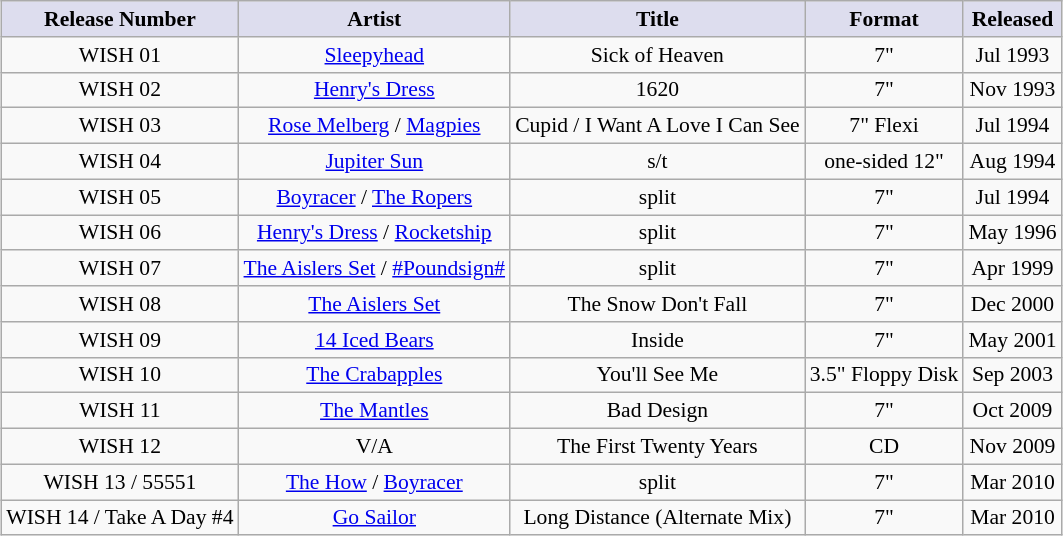<table class="wikitable sortable" style="font-size:90%; text-align:center; margin:5px;">
<tr>
<th style="background:#dde;">Release Number</th>
<th style="background:#dde;">Artist</th>
<th style="background:#dde;">Title</th>
<th style="background:#dde;">Format</th>
<th style="background:#dde;">Released</th>
</tr>
<tr>
<td>WISH 01</td>
<td><a href='#'>Sleepyhead</a></td>
<td>Sick of Heaven</td>
<td>7"</td>
<td>Jul 1993</td>
</tr>
<tr>
<td>WISH 02</td>
<td><a href='#'>Henry's Dress</a></td>
<td>1620</td>
<td>7"</td>
<td>Nov 1993</td>
</tr>
<tr>
<td>WISH 03</td>
<td><a href='#'>Rose Melberg</a> / <a href='#'>Magpies</a></td>
<td>Cupid / I Want A Love I Can See</td>
<td>7" Flexi</td>
<td>Jul 1994</td>
</tr>
<tr>
<td>WISH 04</td>
<td><a href='#'>Jupiter Sun</a></td>
<td>s/t</td>
<td>one-sided 12"</td>
<td>Aug 1994</td>
</tr>
<tr>
<td>WISH 05</td>
<td><a href='#'>Boyracer</a> / <a href='#'>The Ropers</a></td>
<td>split</td>
<td>7"</td>
<td>Jul 1994</td>
</tr>
<tr>
<td>WISH 06</td>
<td><a href='#'>Henry's Dress</a> / <a href='#'>Rocketship</a></td>
<td>split</td>
<td>7"</td>
<td>May 1996</td>
</tr>
<tr>
<td>WISH 07</td>
<td><a href='#'>The Aislers Set</a> / <a href='#'>#Poundsign#</a></td>
<td>split</td>
<td>7"</td>
<td>Apr 1999</td>
</tr>
<tr>
<td>WISH 08</td>
<td><a href='#'>The Aislers Set</a></td>
<td>The Snow Don't Fall</td>
<td>7"</td>
<td>Dec 2000</td>
</tr>
<tr>
<td>WISH 09</td>
<td><a href='#'>14 Iced Bears</a></td>
<td>Inside</td>
<td>7"</td>
<td>May 2001</td>
</tr>
<tr>
<td>WISH 10</td>
<td><a href='#'>The Crabapples</a></td>
<td>You'll See Me</td>
<td>3.5" Floppy Disk</td>
<td>Sep 2003</td>
</tr>
<tr>
<td>WISH 11</td>
<td><a href='#'>The Mantles</a></td>
<td>Bad Design</td>
<td>7"</td>
<td>Oct 2009</td>
</tr>
<tr>
<td>WISH 12</td>
<td>V/A</td>
<td>The First Twenty Years</td>
<td>CD</td>
<td>Nov 2009</td>
</tr>
<tr>
<td>WISH 13 / 55551</td>
<td><a href='#'>The How</a> / <a href='#'>Boyracer</a></td>
<td>split</td>
<td>7"</td>
<td>Mar 2010</td>
</tr>
<tr>
<td>WISH 14 / Take A Day #4</td>
<td><a href='#'>Go Sailor</a></td>
<td>Long Distance (Alternate Mix)</td>
<td>7"</td>
<td>Mar 2010</td>
</tr>
</table>
